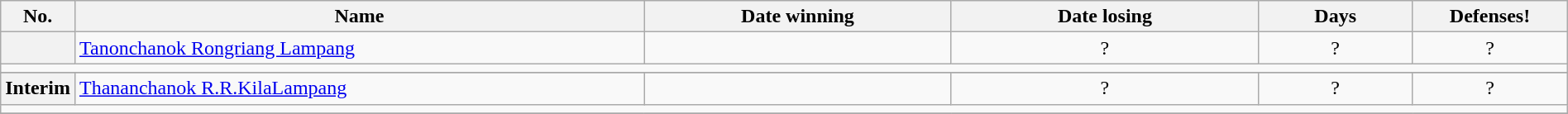<table class="wikitable" width=100%>
<tr>
<th style="width:1%;">No.</th>
<th style="width:37%;">Name</th>
<th style="width:20%;">Date winning</th>
<th style="width:20%;">Date losing</th>
<th data-sort-type="number" style="width:10%;">Days</th>
<th data-sort-type="number" style="width:10%;">Defenses!</th>
</tr>
<tr align=center>
<th></th>
<td align=left> <a href='#'>Tanonchanok Rongriang Lampang</a></td>
<td></td>
<td>?</td>
<td>?</td>
<td>?</td>
</tr>
<tr>
<td colspan="6"></td>
</tr>
<tr>
</tr>
<tr align=center>
<th>Interim</th>
<td align=left> <a href='#'>Thananchanok R.R.KilaLampang</a></td>
<td></td>
<td>?</td>
<td>?</td>
<td>?</td>
</tr>
<tr>
<td colspan="6"></td>
</tr>
<tr>
</tr>
</table>
